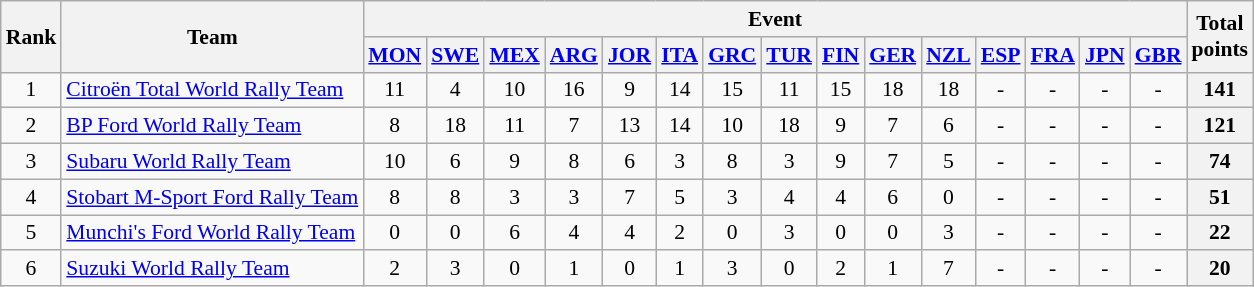<table class="wikitable" style="text-align:center; font-size:90%;">
<tr>
<th rowspan=2>Rank</th>
<th rowspan=2>Team</th>
<th colspan=15>Event</th>
<th rowspan=2>Total<br>points</th>
</tr>
<tr valign="top">
<th><a href='#'>MON</a><br></th>
<th><a href='#'>SWE</a><br></th>
<th><a href='#'>MEX</a><br></th>
<th><a href='#'>ARG</a><br></th>
<th><a href='#'>JOR</a><br></th>
<th><a href='#'>ITA</a><br></th>
<th><a href='#'>GRC</a><br></th>
<th><a href='#'>TUR</a><br></th>
<th><a href='#'>FIN</a><br></th>
<th><a href='#'>GER</a><br></th>
<th><a href='#'>NZL</a><br></th>
<th><a href='#'>ESP</a><br></th>
<th><a href='#'>FRA</a><br></th>
<th><a href='#'>JPN</a><br></th>
<th><a href='#'>GBR</a><br></th>
</tr>
<tr>
<td>1</td>
<td align="left"> <a href='#'>Citroën Total World Rally Team</a></td>
<td>11</td>
<td>4</td>
<td>10</td>
<td>16</td>
<td>9</td>
<td>14</td>
<td>15</td>
<td>11</td>
<td>15</td>
<td>18</td>
<td>18</td>
<td>-</td>
<td>-</td>
<td>-</td>
<td>-</td>
<th>141</th>
</tr>
<tr>
<td>2</td>
<td align="left"> <a href='#'>BP Ford World Rally Team</a></td>
<td>8</td>
<td>18</td>
<td>11</td>
<td>7</td>
<td>13</td>
<td>14</td>
<td>10</td>
<td>18</td>
<td>9</td>
<td>7</td>
<td>6</td>
<td>-</td>
<td>-</td>
<td>-</td>
<td>-</td>
<th>121</th>
</tr>
<tr>
<td>3</td>
<td align="left"> <a href='#'>Subaru World Rally Team</a></td>
<td>10</td>
<td>6</td>
<td>9</td>
<td>8</td>
<td>6</td>
<td>3</td>
<td>8</td>
<td>3</td>
<td>9</td>
<td>7</td>
<td>5</td>
<td>-</td>
<td>-</td>
<td>-</td>
<td>-</td>
<th>74</th>
</tr>
<tr>
<td>4</td>
<td align="left"> <a href='#'>Stobart M-Sport Ford Rally Team</a></td>
<td>8</td>
<td>8</td>
<td>3</td>
<td>3</td>
<td>7</td>
<td>5</td>
<td>3</td>
<td>4</td>
<td>4</td>
<td>6</td>
<td>0</td>
<td>-</td>
<td>-</td>
<td>-</td>
<td>-</td>
<th>51</th>
</tr>
<tr>
<td>5</td>
<td align="left"> <a href='#'>Munchi's Ford World Rally Team</a></td>
<td>0</td>
<td>0</td>
<td>6</td>
<td>4</td>
<td>4</td>
<td>2</td>
<td>0</td>
<td>3</td>
<td>0</td>
<td>0</td>
<td>3</td>
<td>-</td>
<td>-</td>
<td>-</td>
<td>-</td>
<th>22</th>
</tr>
<tr>
<td>6</td>
<td align="left"> <a href='#'>Suzuki World Rally Team</a></td>
<td>2</td>
<td>3</td>
<td>0</td>
<td>1</td>
<td>0</td>
<td>1</td>
<td>3</td>
<td>0</td>
<td>2</td>
<td>1</td>
<td>7</td>
<td>-</td>
<td>-</td>
<td>-</td>
<td>-</td>
<th>20</th>
</tr>
</table>
